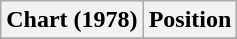<table class="wikitable">
<tr>
<th>Chart (1978)</th>
<th>Position</th>
</tr>
<tr>
</tr>
</table>
